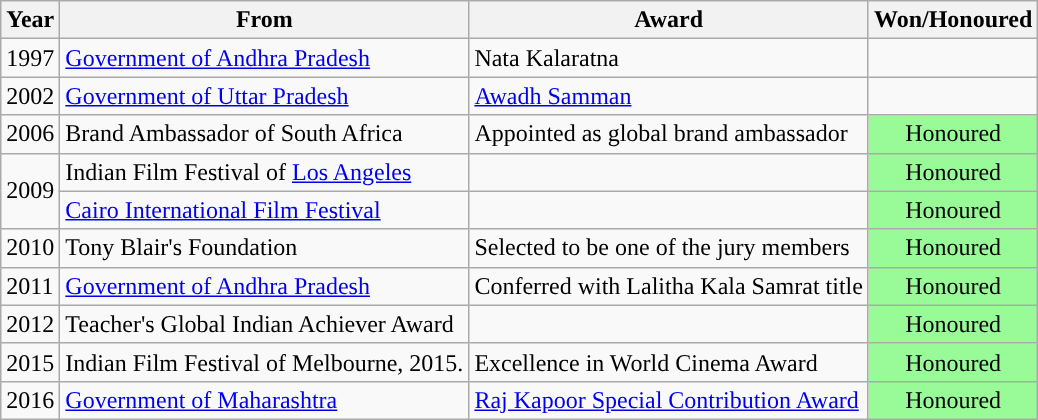<table class="wikitable sortable">
<tr>
<th>Year</th>
<th>From</th>
<th>Award</th>
<th>Won/Honoured</th>
</tr>
<tr>
<td>1997</td>
<td><a href='#'>Government of Andhra Pradesh</a></td>
<td>Nata Kalaratna</td>
<td></td>
</tr>
<tr>
<td>2002</td>
<td><a href='#'>Government of Uttar Pradesh</a></td>
<td><a href='#'>Awadh Samman</a></td>
<td></td>
</tr>
<tr>
<td>2006</td>
<td>Brand Ambassador of South Africa</td>
<td>Appointed as global brand ambassador</td>
<td style="text-align:center; background:#98fb98;">Honoured</td>
</tr>
<tr>
<td rowspan="2">2009</td>
<td>Indian Film Festival of <a href='#'>Los Angeles</a></td>
<td></td>
<td style="text-align:center; background:#98fb98;">Honoured</td>
</tr>
<tr>
<td><a href='#'>Cairo International Film Festival</a></td>
<td></td>
<td style="text-align:center; background:#98fb98;">Honoured</td>
</tr>
<tr>
<td>2010</td>
<td>Tony Blair's Foundation</td>
<td>Selected to be one of the jury members</td>
<td style="text-align:center; background:#98fb98;">Honoured</td>
</tr>
<tr>
<td>2011</td>
<td><a href='#'>Government of Andhra Pradesh</a></td>
<td>Conferred with Lalitha Kala Samrat title</td>
<td style="text-align:center; background:#98fb98;">Honoured</td>
</tr>
<tr>
<td>2012</td>
<td>Teacher's Global Indian Achiever Award</td>
<td></td>
<td style="text-align:center; background:#98fb98;">Honoured</td>
</tr>
<tr>
<td>2015</td>
<td>Indian Film Festival of Melbourne, 2015.</td>
<td>Excellence in World Cinema Award</td>
<td style="text-align: center;background:#98fb98;">Honoured</td>
</tr>
<tr>
<td>2016</td>
<td><a href='#'>Government of Maharashtra</a></td>
<td><a href='#'>Raj Kapoor Special Contribution Award</a></td>
<td style="text-align:center; background:#98fb98;">Honoured</td>
</tr>
</table>
